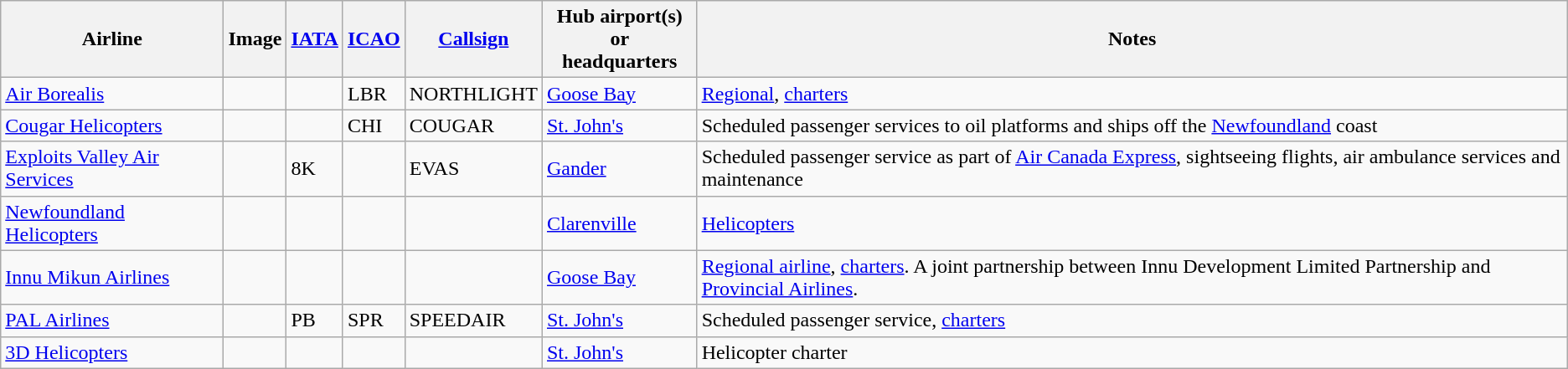<table class="wikitable sortable" style="border: 0; cellpadding: 2; cellspacing: 3;">
<tr style="vertical-align:middle;">
<th>Airline</th>
<th>Image</th>
<th><a href='#'>IATA</a></th>
<th><a href='#'>ICAO</a></th>
<th><a href='#'>Callsign</a></th>
<th>Hub airport(s) or<br>headquarters</th>
<th class="unsortable">Notes</th>
</tr>
<tr>
<td><a href='#'>Air Borealis</a></td>
<td></td>
<td></td>
<td>LBR</td>
<td>NORTHLIGHT</td>
<td><a href='#'>Goose Bay</a></td>
<td><a href='#'>Regional</a>, <a href='#'>charters</a></td>
</tr>
<tr>
<td><a href='#'>Cougar Helicopters</a></td>
<td></td>
<td></td>
<td>CHI</td>
<td>COUGAR</td>
<td><a href='#'>St. John's</a></td>
<td>Scheduled passenger services to oil platforms and ships off the <a href='#'>Newfoundland</a> coast</td>
</tr>
<tr>
<td><a href='#'>Exploits Valley Air Services</a></td>
<td></td>
<td>8K</td>
<td></td>
<td>EVAS</td>
<td><a href='#'>Gander</a></td>
<td>Scheduled passenger service as part of <a href='#'>Air Canada Express</a>, sightseeing flights, air ambulance services and maintenance</td>
</tr>
<tr>
<td><a href='#'>Newfoundland Helicopters</a></td>
<td></td>
<td></td>
<td></td>
<td></td>
<td><a href='#'>Clarenville</a></td>
<td><a href='#'>Helicopters</a></td>
</tr>
<tr>
<td><a href='#'>Innu Mikun Airlines</a></td>
<td></td>
<td></td>
<td></td>
<td></td>
<td><a href='#'>Goose Bay</a></td>
<td><a href='#'>Regional airline</a>, <a href='#'>charters</a>. A joint partnership between Innu Development Limited Partnership and <a href='#'>Provincial Airlines</a>.</td>
</tr>
<tr>
<td><a href='#'>PAL Airlines</a></td>
<td></td>
<td>PB</td>
<td>SPR</td>
<td>SPEEDAIR</td>
<td><a href='#'>St. John's</a></td>
<td>Scheduled passenger service, <a href='#'>charters</a></td>
</tr>
<tr>
<td><a href='#'>3D Helicopters</a></td>
<td></td>
<td></td>
<td></td>
<td></td>
<td><a href='#'>St. John's</a></td>
<td>Helicopter charter</td>
</tr>
</table>
